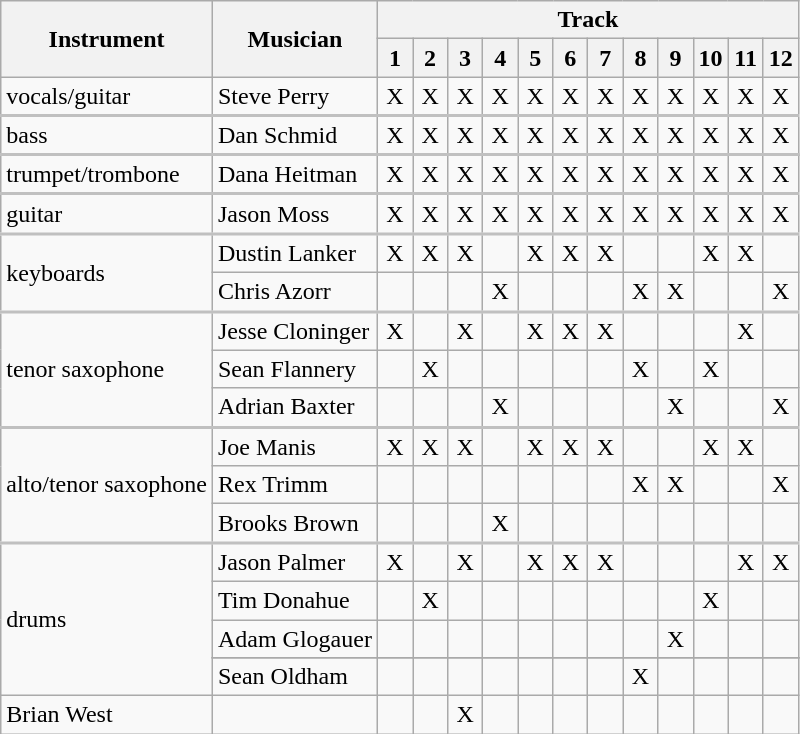<table class=wikitable>
<tr>
<th rowspan=2>Instrument</th>
<th rowspan=2>Musician</th>
<th colspan=15>Track</th>
</tr>
<tr>
<th width=16px>1</th>
<th width=16px>2</th>
<th width=16px>3</th>
<th width=16px>4</th>
<th width=16px>5</th>
<th width=16px>6</th>
<th width=16px>7</th>
<th width=16px>8</th>
<th width=16px>9</th>
<th width=16px>10</th>
<th width=16px>11</th>
<th width=16px>12</th>
</tr>
<tr>
<td>vocals/guitar</td>
<td>Steve Perry</td>
<td align=center>X</td>
<td align=center>X</td>
<td align=center>X</td>
<td align=center>X</td>
<td align=center>X</td>
<td align=center>X</td>
<td align=center>X</td>
<td align=center>X</td>
<td align=center>X</td>
<td align=center>X</td>
<td align=center>X</td>
<td align=center>X</td>
</tr>
<tr style="border-top:solid 2px silver;">
<td rowspan=1>bass</td>
<td>Dan Schmid</td>
<td align=center>X</td>
<td align=center>X</td>
<td align=center>X</td>
<td align=center>X</td>
<td align=center>X</td>
<td align=center>X</td>
<td align=center>X</td>
<td align=center>X</td>
<td align=center>X</td>
<td align=center>X</td>
<td align=center>X</td>
<td align=center>X</td>
</tr>
<tr>
</tr>
<tr style="border-top:solid 2px silver;">
<td>trumpet/trombone</td>
<td>Dana Heitman</td>
<td align=center>X</td>
<td align=center>X</td>
<td align=center>X</td>
<td align=center>X</td>
<td align=center>X</td>
<td align=center>X</td>
<td align=center>X</td>
<td align=center>X</td>
<td align=center>X</td>
<td align=center>X</td>
<td align=center>X</td>
<td align=center>X</td>
</tr>
<tr style="border-top:solid 2px silver;">
<td rowspan=1>guitar</td>
<td>Jason Moss</td>
<td align=center>X</td>
<td align=center>X</td>
<td align=center>X</td>
<td align=center>X</td>
<td align=center>X</td>
<td align=center>X</td>
<td align=center>X</td>
<td align=center>X</td>
<td align=center>X</td>
<td align=center>X</td>
<td align=center>X</td>
<td align=center>X</td>
</tr>
<tr style="border-top:solid 2px silver;">
<td rowspan=2>keyboards</td>
<td>Dustin Lanker</td>
<td align=center>X</td>
<td align=center>X</td>
<td align=center>X</td>
<td></td>
<td align=center>X</td>
<td align=center>X</td>
<td align=center>X</td>
<td></td>
<td></td>
<td align=center>X</td>
<td align=center>X</td>
<td></td>
</tr>
<tr>
<td>Chris Azorr</td>
<td></td>
<td></td>
<td></td>
<td align=center>X</td>
<td></td>
<td></td>
<td></td>
<td align=center>X</td>
<td align=center>X</td>
<td></td>
<td></td>
<td align=center>X</td>
</tr>
<tr style="border-top:solid 2px silver;">
<td rowspan=3>tenor saxophone</td>
<td>Jesse Cloninger</td>
<td align=center>X</td>
<td></td>
<td align=center>X</td>
<td></td>
<td align=center>X</td>
<td align=center>X</td>
<td align=center>X</td>
<td></td>
<td></td>
<td></td>
<td align=center>X</td>
<td></td>
</tr>
<tr>
<td>Sean Flannery</td>
<td></td>
<td align=center>X</td>
<td></td>
<td></td>
<td></td>
<td></td>
<td></td>
<td align=center>X</td>
<td></td>
<td align=center>X</td>
<td></td>
<td></td>
</tr>
<tr>
<td>Adrian Baxter</td>
<td></td>
<td></td>
<td></td>
<td align=center>X</td>
<td></td>
<td></td>
<td></td>
<td></td>
<td align=center>X</td>
<td></td>
<td></td>
<td align=center>X</td>
</tr>
<tr style="border-top:solid 2px silver;">
<td rowspan=3>alto/tenor saxophone</td>
<td>Joe Manis</td>
<td align=center>X</td>
<td align=center>X</td>
<td align=center>X</td>
<td></td>
<td align=center>X</td>
<td align=center>X</td>
<td align=center>X</td>
<td></td>
<td></td>
<td align=center>X</td>
<td align=center>X</td>
<td></td>
</tr>
<tr>
<td>Rex Trimm</td>
<td></td>
<td></td>
<td></td>
<td></td>
<td></td>
<td></td>
<td></td>
<td align=center>X</td>
<td align=center>X</td>
<td></td>
<td></td>
<td align=center>X</td>
</tr>
<tr>
<td>Brooks Brown</td>
<td></td>
<td></td>
<td></td>
<td align=center>X</td>
<td></td>
<td></td>
<td></td>
<td></td>
<td></td>
<td></td>
<td></td>
<td></td>
</tr>
<tr style="border-top:solid 2px silver;">
<td rowspan=5>drums</td>
<td>Jason Palmer</td>
<td align=center>X</td>
<td></td>
<td align=center>X</td>
<td></td>
<td align=center>X</td>
<td align=center>X</td>
<td align=center>X</td>
<td></td>
<td></td>
<td></td>
<td align=center>X</td>
<td align=center>X</td>
</tr>
<tr>
<td>Tim Donahue</td>
<td></td>
<td align=center>X</td>
<td></td>
<td></td>
<td></td>
<td></td>
<td></td>
<td></td>
<td></td>
<td align=center>X</td>
<td></td>
<td></td>
</tr>
<tr>
<td>Adam Glogauer</td>
<td></td>
<td></td>
<td></td>
<td></td>
<td></td>
<td></td>
<td></td>
<td></td>
<td align=center>X</td>
<td></td>
<td></td>
<td></td>
</tr>
<tr>
</tr>
<tr>
<td>Sean Oldham</td>
<td></td>
<td></td>
<td></td>
<td></td>
<td></td>
<td></td>
<td></td>
<td align=center>X</td>
<td></td>
<td></td>
<td></td>
<td></td>
</tr>
<tr>
<td>Brian West</td>
<td></td>
<td></td>
<td></td>
<td align=center>X</td>
<td></td>
<td></td>
<td></td>
<td></td>
<td></td>
<td></td>
<td></td>
<td></td>
</tr>
</table>
